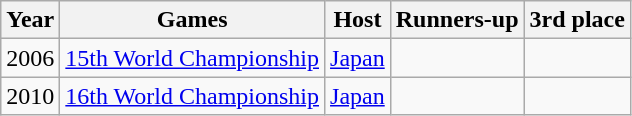<table class=wikitable>
<tr>
<th>Year</th>
<th>Games</th>
<th>Host</th>
<th>Runners-up</th>
<th>3rd place</th>
</tr>
<tr>
<td>2006</td>
<td><a href='#'>15th World Championship</a></td>
<td> <a href='#'>Japan</a></td>
<td></td>
<td></td>
</tr>
<tr>
<td>2010</td>
<td><a href='#'>16th World Championship</a></td>
<td> <a href='#'>Japan</a></td>
<td></td>
<td></td>
</tr>
</table>
